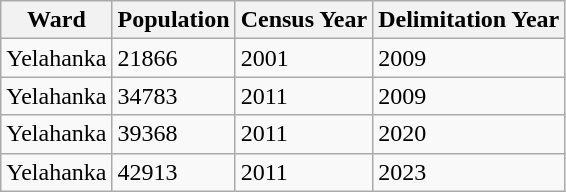<table class="wikitable">
<tr>
<th>Ward</th>
<th>Population</th>
<th>Census Year</th>
<th>Delimitation Year</th>
</tr>
<tr>
<td>Yelahanka</td>
<td>21866</td>
<td>2001</td>
<td>2009</td>
</tr>
<tr>
<td>Yelahanka</td>
<td>34783</td>
<td>2011</td>
<td>2009</td>
</tr>
<tr>
<td>Yelahanka</td>
<td>39368</td>
<td>2011</td>
<td>2020</td>
</tr>
<tr>
<td>Yelahanka</td>
<td>42913</td>
<td>2011</td>
<td>2023</td>
</tr>
</table>
